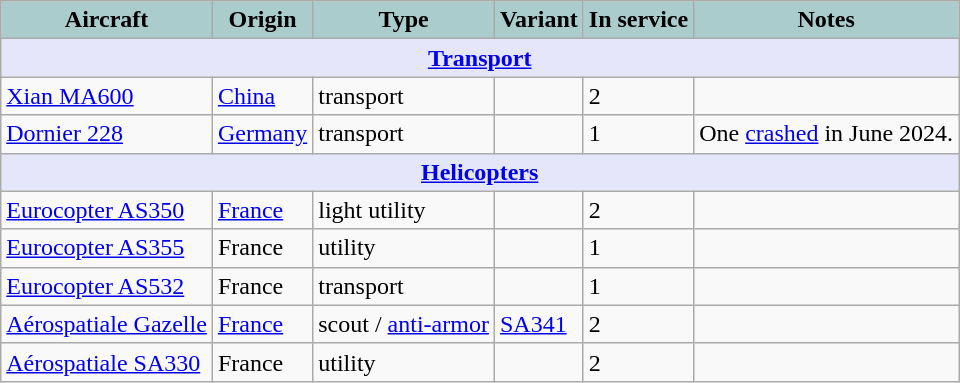<table class="wikitable">
<tr>
<th style="text-align:center; background:#acc;">Aircraft</th>
<th style="text-align: center; background:#acc;">Origin</th>
<th style="text-align:l center; background:#acc;">Type</th>
<th style="text-align:left; background:#acc;">Variant</th>
<th style="text-align:center; background:#acc;">In service</th>
<th style="text-align: center; background:#acc;">Notes</th>
</tr>
<tr>
<th style="align: center; background: lavender;" colspan="7"><a href='#'>Transport</a></th>
</tr>
<tr>
<td><a href='#'>Xian MA600</a></td>
<td><a href='#'>China</a></td>
<td>transport</td>
<td></td>
<td>2</td>
<td></td>
</tr>
<tr>
<td><a href='#'>Dornier 228</a></td>
<td><a href='#'>Germany</a></td>
<td>transport</td>
<td></td>
<td>1</td>
<td>One <a href='#'>crashed</a> in June 2024.</td>
</tr>
<tr>
<th style="align: center; background: lavender;" colspan="7"><a href='#'>Helicopters</a></th>
</tr>
<tr>
<td><a href='#'>Eurocopter AS350</a></td>
<td><a href='#'>France</a></td>
<td>light utility</td>
<td></td>
<td>2</td>
<td></td>
</tr>
<tr>
<td><a href='#'>Eurocopter AS355</a></td>
<td>France</td>
<td>utility</td>
<td></td>
<td>1</td>
<td></td>
</tr>
<tr>
<td><a href='#'>Eurocopter AS532</a></td>
<td>France</td>
<td>transport</td>
<td></td>
<td>1</td>
<td></td>
</tr>
<tr>
<td><a href='#'>Aérospatiale Gazelle</a></td>
<td><a href='#'>France</a></td>
<td>scout / <a href='#'>anti-armor</a></td>
<td><a href='#'>SA341</a></td>
<td>2</td>
<td></td>
</tr>
<tr>
<td><a href='#'>Aérospatiale SA330</a></td>
<td>France</td>
<td>utility</td>
<td></td>
<td>2</td>
<td></td>
</tr>
</table>
